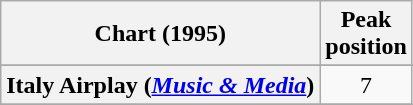<table class="wikitable sortable plainrowheaders">
<tr>
<th>Chart (1995)</th>
<th>Peak<br>position</th>
</tr>
<tr>
</tr>
<tr>
</tr>
<tr>
</tr>
<tr>
</tr>
<tr>
<th scope="row">Italy Airplay (<em><a href='#'>Music & Media</a></em>)</th>
<td align="center">7</td>
</tr>
<tr>
</tr>
<tr>
</tr>
<tr>
</tr>
<tr>
</tr>
<tr>
</tr>
<tr>
</tr>
<tr>
</tr>
</table>
